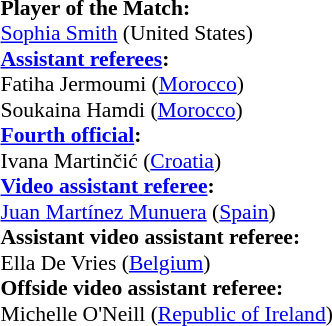<table style="width:100%; font-size:90%;">
<tr>
<td><br><strong>Player of the Match:</strong>
<br><a href='#'>Sophia Smith</a> (United States)<br><strong><a href='#'>Assistant referees</a>:</strong>
<br>Fatiha Jermoumi (<a href='#'>Morocco</a>)
<br>Soukaina Hamdi (<a href='#'>Morocco</a>)
<br><strong><a href='#'>Fourth official</a>:</strong>
<br>Ivana Martinčić (<a href='#'>Croatia</a>)
<br><strong><a href='#'>Video assistant referee</a>:</strong>
<br><a href='#'>Juan Martínez Munuera</a> (<a href='#'>Spain</a>)
<br><strong>Assistant video assistant referee:</strong>
<br>Ella De Vries (<a href='#'>Belgium</a>)
<br><strong>Offside video assistant referee:</strong>
<br>Michelle O'Neill (<a href='#'>Republic of Ireland</a>)</td>
</tr>
</table>
